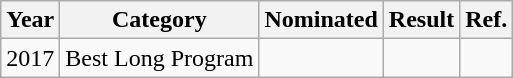<table class="wikitable">
<tr>
<th>Year</th>
<th>Category</th>
<th>Nominated</th>
<th>Result</th>
<th>Ref.</th>
</tr>
<tr>
<td>2017</td>
<td>Best Long Program</td>
<td></td>
<td></td>
<td></td>
</tr>
</table>
